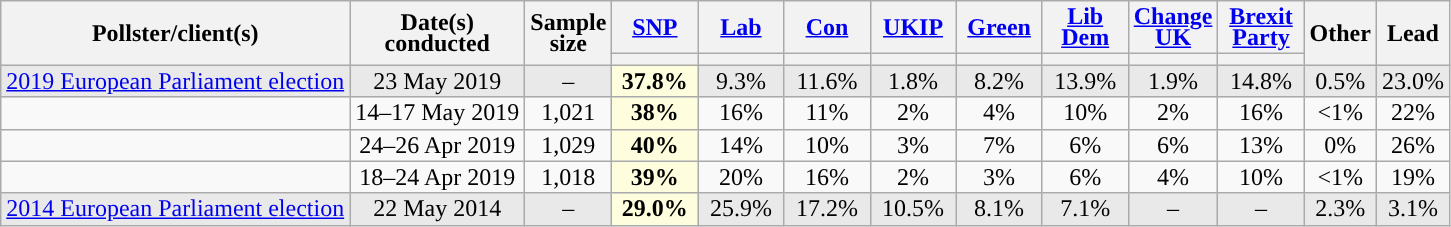<table class="wikitable sortable mw-datatable" style="text-align:center;line-height:14px;">
<tr>
<th rowspan="2">Pollster/client(s)</th>
<th rowspan="2">Date(s)<br>conducted</th>
<th data-sort-type="number" rowspan="2">Sample<br>size</th>
<th class="unsortable" style="width:50px;"><a href='#'>SNP</a></th>
<th class="unsortable" style="width:50px;"><a href='#'>Lab</a></th>
<th class="unsortable" style="width:50px;"><a href='#'>Con</a></th>
<th class="unsortable" style="width:50px;"><a href='#'>UKIP</a></th>
<th class="unsortable" style="width:50px;"><a href='#'>Green</a></th>
<th class="unsortable" style="width:50px;"><a href='#'>Lib Dem</a></th>
<th class="unsortable" style="width:50px;"><a href='#'>Change UK</a></th>
<th class="unsortable" style="width:50px;"><a href='#'>Brexit Party</a></th>
<th class="unsortable" rowspan="2">Other</th>
<th data-sort-type="number" rowspan="2">Lead</th>
</tr>
<tr>
<th data-sort-type="number" style="background:"></th>
<th data-sort-type="number" style="background:"></th>
<th data-sort-type="number" style="background:"></th>
<th data-sort-type="number" style="background:"></th>
<th data-sort-type="number" style="background:"></th>
<th data-sort-type="number" style="background:"></th>
<th data-sort-type="number" style="background:"></th>
<th data-sort-type="number" style="background:"></th>
</tr>
<tr style="background:#E9E9E9;">
<td><a href='#'>2019 European Parliament election</a></td>
<td data-sort-value="2019-05-23">23 May 2019</td>
<td>–</td>
<td style="background:#FEFDDE;"><strong>37.8%</strong></td>
<td>9.3%</td>
<td>11.6%</td>
<td>1.8%</td>
<td>8.2%</td>
<td>13.9%</td>
<td>1.9%</td>
<td>14.8%</td>
<td>0.5%</td>
<td style="background:">23.0%</td>
</tr>
<tr>
<td></td>
<td data-sort-value="2019-05-17">14–17 May 2019</td>
<td>1,021</td>
<td style="background:#FEFDDE;"><strong>38%</strong></td>
<td>16%</td>
<td>11%</td>
<td>2%</td>
<td>4%</td>
<td>10%</td>
<td>2%</td>
<td>16%</td>
<td data-sort-value="0%"><1%</td>
<td style="background:">22%</td>
</tr>
<tr>
<td></td>
<td data-sort-value="2019-04-26">24–26 Apr 2019</td>
<td>1,029</td>
<td style="background:#FEFDDE;"><strong>40%</strong></td>
<td>14%</td>
<td>10%</td>
<td>3%</td>
<td>7%</td>
<td>6%</td>
<td>6%</td>
<td>13%</td>
<td>0%</td>
<td style="background:">26%</td>
</tr>
<tr>
<td></td>
<td data-sort-value="2019-04-24">18–24 Apr 2019</td>
<td>1,018</td>
<td style="background:#FEFDDE;"><strong>39%</strong></td>
<td>20%</td>
<td>16%</td>
<td>2%</td>
<td>3%</td>
<td>6%</td>
<td>4%</td>
<td>10%</td>
<td data-sort-value="0%"><1%</td>
<td style="background:">19%</td>
</tr>
<tr style="background:#E9E9E9;">
<td><a href='#'>2014 European Parliament election</a></td>
<td data-sort-value="2014-05-22">22 May 2014</td>
<td>–</td>
<td style="background:#FEFDDE;"><strong>29.0%</strong></td>
<td>25.9%</td>
<td>17.2%</td>
<td>10.5%</td>
<td>8.1%</td>
<td>7.1%</td>
<td>–</td>
<td>–</td>
<td>2.3%</td>
<td style="background:">3.1%</td>
</tr>
</table>
